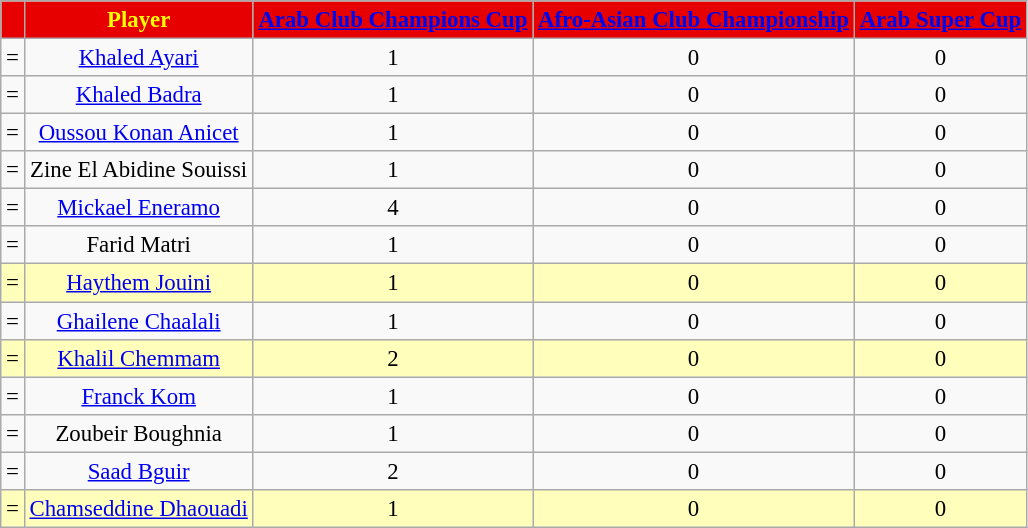<table border="0" class="wikitable" style="text-align:center;font-size:95%">
<tr>
<th scope=col style="color:#FFFF00; background:#E60000;"></th>
<th scope=col style="color:#FFFF00; background:#E60000;">Player</th>
<th scope=col style="color:#FFFF00; background:#E60000;"><a href='#'>Arab Club Champions Cup</a></th>
<th scope=col style="color:#FFFF00; background:#E60000;"><a href='#'>Afro-Asian Club Championship</a></th>
<th scope=col style="color:#FFFF00; background:#E60000;"><a href='#'>Arab Super Cup</a></th>
</tr>
<tr>
<td align=left>=</td>
<td> <a href='#'>Khaled Ayari</a></td>
<td align=center>1</td>
<td>0</td>
<td>0</td>
</tr>
<tr>
<td align=left>=</td>
<td> <a href='#'>Khaled Badra</a></td>
<td align=center>1</td>
<td>0</td>
<td>0</td>
</tr>
<tr>
<td align=left>=</td>
<td> <a href='#'>Oussou Konan Anicet</a></td>
<td align=center>1</td>
<td>0</td>
<td>0</td>
</tr>
<tr>
<td align=left>=</td>
<td> Zine El Abidine Souissi</td>
<td align=center>1</td>
<td>0</td>
<td>0</td>
</tr>
<tr>
<td align=left>=</td>
<td> <a href='#'>Mickael Eneramo</a></td>
<td align=center>4</td>
<td>0</td>
<td>0</td>
</tr>
<tr>
<td align=left>=</td>
<td> Farid Matri</td>
<td align=center>1</td>
<td>0</td>
<td>0</td>
</tr>
<tr style="background:#ffb">
<td align=left>=</td>
<td> <a href='#'>Haythem Jouini</a></td>
<td align=center>1</td>
<td>0</td>
<td>0</td>
</tr>
<tr>
<td align=left>=</td>
<td> <a href='#'>Ghailene Chaalali</a></td>
<td align=center>1</td>
<td>0</td>
<td>0</td>
</tr>
<tr style="background:#ffb">
<td align=left>=</td>
<td> <a href='#'>Khalil Chemmam</a></td>
<td align=center>2</td>
<td>0</td>
<td>0</td>
</tr>
<tr>
<td align=left>=</td>
<td> <a href='#'>Franck Kom</a></td>
<td align=center>1</td>
<td>0</td>
<td>0</td>
</tr>
<tr>
<td align=left>=</td>
<td> Zoubeir Boughnia</td>
<td align=center>1</td>
<td>0</td>
<td>0</td>
</tr>
<tr>
<td align=left>=</td>
<td> <a href='#'>Saad Bguir</a></td>
<td align=center>2</td>
<td>0</td>
<td>0</td>
</tr>
<tr style="background:#ffb">
<td align=left>=</td>
<td> <a href='#'>Chamseddine Dhaouadi</a></td>
<td align=center>1</td>
<td>0</td>
<td>0</td>
</tr>
</table>
